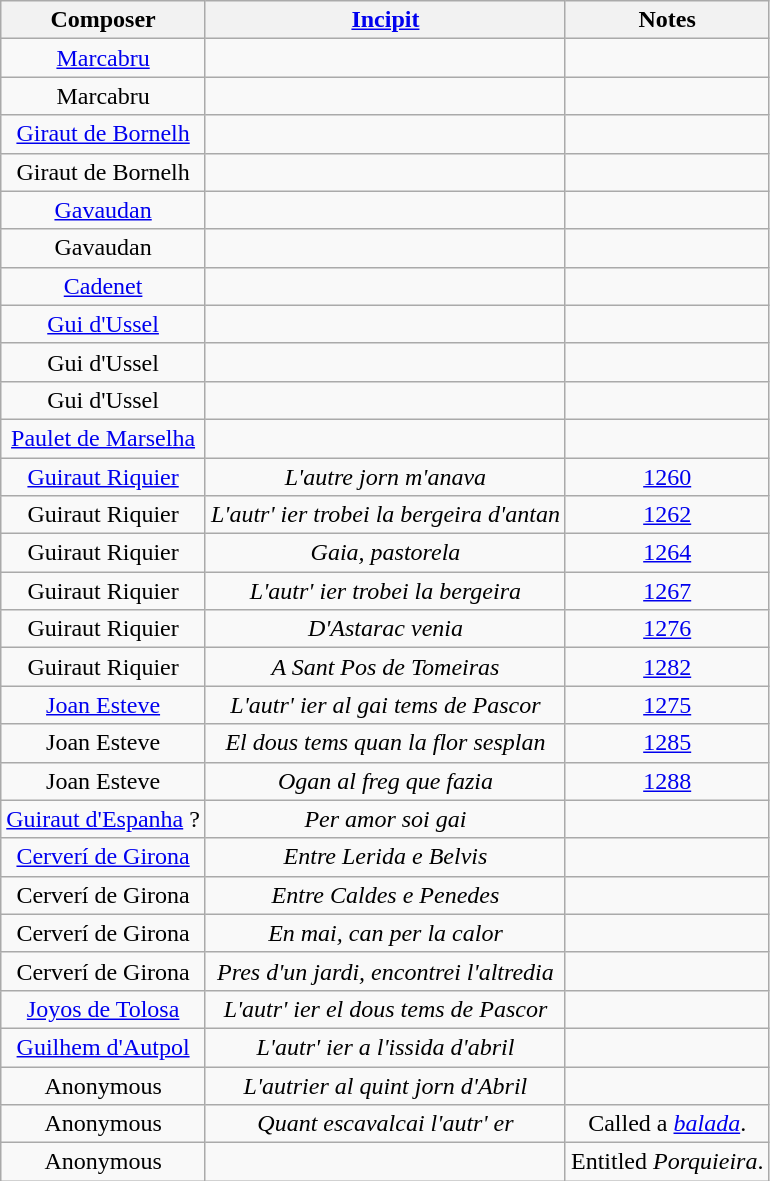<table class="wikitable" style="text-align:center;">
<tr>
<th>Composer</th>
<th><a href='#'>Incipit</a></th>
<th>Notes</th>
</tr>
<tr>
<td><a href='#'>Marcabru</a></td>
<td></td>
<td></td>
</tr>
<tr>
<td>Marcabru</td>
<td></td>
<td></td>
</tr>
<tr>
<td><a href='#'>Giraut de Bornelh</a></td>
<td></td>
<td></td>
</tr>
<tr>
<td>Giraut de Bornelh</td>
<td></td>
<td></td>
</tr>
<tr>
<td><a href='#'>Gavaudan</a></td>
<td></td>
<td></td>
</tr>
<tr>
<td>Gavaudan</td>
<td></td>
<td></td>
</tr>
<tr>
<td><a href='#'>Cadenet</a></td>
<td></td>
<td></td>
</tr>
<tr>
<td><a href='#'>Gui d'Ussel</a></td>
<td></td>
<td></td>
</tr>
<tr>
<td>Gui d'Ussel</td>
<td></td>
<td></td>
</tr>
<tr>
<td>Gui d'Ussel</td>
<td></td>
<td></td>
</tr>
<tr>
<td><a href='#'>Paulet de Marselha</a></td>
<td></td>
<td></td>
</tr>
<tr>
<td><a href='#'>Guiraut Riquier</a></td>
<td><em>L'autre jorn m'anava</em></td>
<td><a href='#'>1260</a></td>
</tr>
<tr>
<td>Guiraut Riquier</td>
<td><em>L'autr' ier trobei la bergeira d'antan</em></td>
<td><a href='#'>1262</a></td>
</tr>
<tr>
<td>Guiraut Riquier</td>
<td><em>Gaia, pastorela</em></td>
<td><a href='#'>1264</a></td>
</tr>
<tr>
<td>Guiraut Riquier</td>
<td><em>L'autr' ier trobei la bergeira</em></td>
<td><a href='#'>1267</a></td>
</tr>
<tr>
<td>Guiraut Riquier</td>
<td><em>D'Astarac venia</em></td>
<td><a href='#'>1276</a></td>
</tr>
<tr>
<td>Guiraut Riquier</td>
<td><em>A Sant Pos de Tomeiras</em></td>
<td><a href='#'>1282</a></td>
</tr>
<tr>
<td><a href='#'>Joan Esteve</a></td>
<td><em>L'autr' ier al gai tems de Pascor</em></td>
<td><a href='#'>1275</a></td>
</tr>
<tr>
<td>Joan Esteve</td>
<td><em>El dous tems quan la flor sesplan</em></td>
<td><a href='#'>1285</a></td>
</tr>
<tr>
<td>Joan Esteve</td>
<td><em>Ogan al freg que fazia</em></td>
<td><a href='#'>1288</a></td>
</tr>
<tr>
<td><a href='#'>Guiraut d'Espanha</a> ?</td>
<td><em>Per amor soi gai</em></td>
<td></td>
</tr>
<tr>
<td><a href='#'>Cerverí de Girona</a></td>
<td><em>Entre Lerida e Belvis</em></td>
<td></td>
</tr>
<tr>
<td>Cerverí de Girona</td>
<td><em>Entre Caldes e Penedes</em></td>
<td></td>
</tr>
<tr>
<td>Cerverí de Girona</td>
<td><em>En mai, can per la calor</em></td>
<td></td>
</tr>
<tr>
<td>Cerverí de Girona</td>
<td><em>Pres d'un jardi, encontrei l'altredia</em></td>
<td></td>
</tr>
<tr>
<td><a href='#'>Joyos de Tolosa</a></td>
<td><em>L'autr' ier el dous tems de Pascor</em></td>
<td></td>
</tr>
<tr>
<td><a href='#'>Guilhem d'Autpol</a></td>
<td><em>L'autr' ier a l'issida d'abril</em></td>
<td></td>
</tr>
<tr>
<td>Anonymous</td>
<td><em>L'autrier al quint jorn d'Abril</em></td>
<td></td>
</tr>
<tr>
<td>Anonymous</td>
<td><em>Quant escavalcai l'autr' er</em></td>
<td>Called a <em><a href='#'>balada</a></em>.</td>
</tr>
<tr>
<td>Anonymous</td>
<td></td>
<td>Entitled <em>Porquieira</em>.</td>
</tr>
</table>
